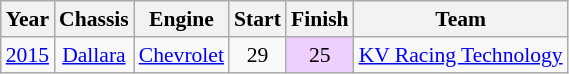<table class="wikitable" style="font-size:90%;">
<tr>
<th>Year</th>
<th>Chassis</th>
<th>Engine</th>
<th>Start</th>
<th>Finish</th>
<th>Team</th>
</tr>
<tr>
<td><a href='#'>2015</a></td>
<td align=center><a href='#'>Dallara</a></td>
<td><a href='#'>Chevrolet</a></td>
<td align=center>29</td>
<td style="background:#EFCFFF;" align=center>25</td>
<td nowrap><a href='#'>KV Racing Technology</a></td>
</tr>
</table>
